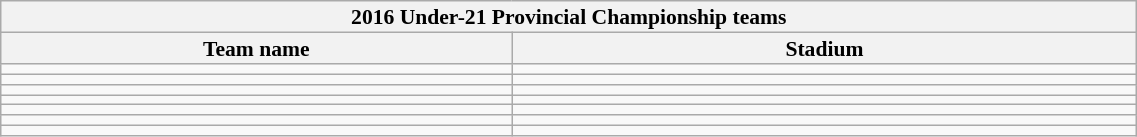<table class="wikitable" style="text-align:left; line-height:100%; font-size:90%; width:60%;">
<tr>
<th colspan=4 align=center><strong>2016 Under-21 Provincial Championship teams</strong></th>
</tr>
<tr>
<th width="45%">Team name</th>
<th width="55%">Stadium</th>
</tr>
<tr>
<td></td>
<td></td>
</tr>
<tr>
<td></td>
<td></td>
</tr>
<tr>
<td></td>
<td></td>
</tr>
<tr>
<td></td>
<td></td>
</tr>
<tr>
<td></td>
<td></td>
</tr>
<tr>
<td></td>
<td></td>
</tr>
<tr>
<td></td>
<td></td>
</tr>
</table>
